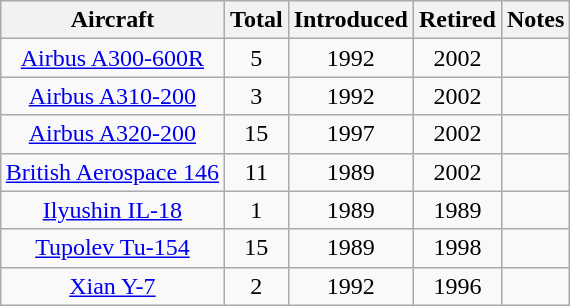<table class="wikitable" style="margin:1em auto; border-collapse:collapse;text-align:center">
<tr>
<th style=>Aircraft</th>
<th style=>Total</th>
<th style=>Introduced</th>
<th style=>Retired</th>
<th style=>Notes</th>
</tr>
<tr>
<td><a href='#'>Airbus A300-600R</a></td>
<td>5</td>
<td>1992</td>
<td>2002</td>
<td></td>
</tr>
<tr>
<td><a href='#'>Airbus A310-200</a></td>
<td>3</td>
<td>1992</td>
<td>2002</td>
<td></td>
</tr>
<tr>
<td><a href='#'>Airbus A320-200</a></td>
<td>15</td>
<td>1997</td>
<td>2002</td>
<td></td>
</tr>
<tr>
<td><a href='#'>British Aerospace 146</a></td>
<td>11</td>
<td>1989</td>
<td>2002</td>
<td></td>
</tr>
<tr>
<td><a href='#'>Ilyushin IL-18</a></td>
<td>1</td>
<td>1989</td>
<td>1989</td>
<td></td>
</tr>
<tr>
<td><a href='#'>Tupolev Tu-154</a></td>
<td>15</td>
<td>1989</td>
<td>1998</td>
<td></td>
</tr>
<tr>
<td><a href='#'>Xian Y-7</a></td>
<td>2</td>
<td>1992</td>
<td>1996</td>
<td></td>
</tr>
</table>
